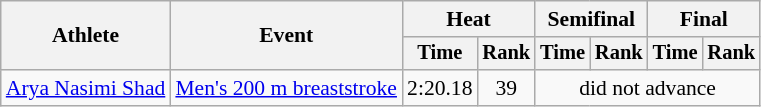<table class=wikitable style="font-size:90%">
<tr>
<th rowspan="2">Athlete</th>
<th rowspan="2">Event</th>
<th colspan="2">Heat</th>
<th colspan="2">Semifinal</th>
<th colspan="2">Final</th>
</tr>
<tr style="font-size:95%">
<th>Time</th>
<th>Rank</th>
<th>Time</th>
<th>Rank</th>
<th>Time</th>
<th>Rank</th>
</tr>
<tr align=center>
<td align=left><a href='#'>Arya Nasimi Shad</a></td>
<td align=left><a href='#'>Men's 200 m breaststroke</a></td>
<td>2:20.18</td>
<td>39</td>
<td colspan=5>did not advance</td>
</tr>
</table>
